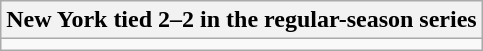<table class="wikitable collapsible collapsed">
<tr>
<th>New York tied 2–2 in the regular-season series</th>
</tr>
<tr>
<td></td>
</tr>
</table>
